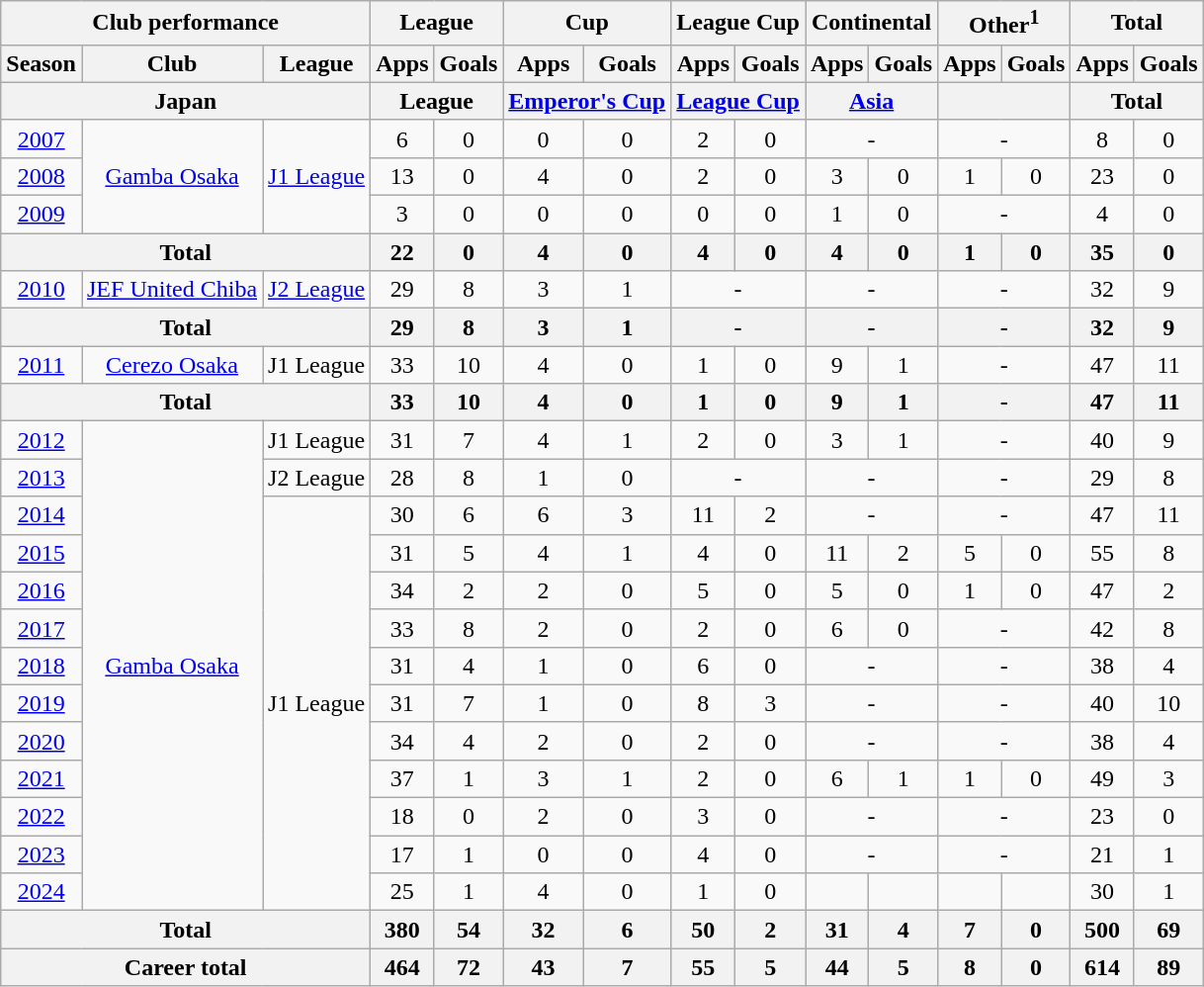<table class="wikitable" style="text-align:center;">
<tr>
<th colspan="3">Club performance</th>
<th colspan="2">League</th>
<th colspan="2">Cup</th>
<th colspan="2">League Cup</th>
<th colspan="2">Continental</th>
<th colspan="2">Other<sup>1</sup></th>
<th colspan="2">Total</th>
</tr>
<tr>
<th>Season</th>
<th>Club</th>
<th>League</th>
<th>Apps</th>
<th>Goals</th>
<th>Apps</th>
<th>Goals</th>
<th>Apps</th>
<th>Goals</th>
<th>Apps</th>
<th>Goals</th>
<th>Apps</th>
<th>Goals</th>
<th>Apps</th>
<th>Goals</th>
</tr>
<tr>
<th colspan="3">Japan</th>
<th colspan="2">League</th>
<th colspan="2"><a href='#'>Emperor's Cup</a></th>
<th colspan="2"><a href='#'>League Cup</a></th>
<th colspan="2"><a href='#'>Asia</a></th>
<th colspan="2"></th>
<th colspan="2">Total</th>
</tr>
<tr>
<td><a href='#'>2007</a></td>
<td rowspan="3"><a href='#'>Gamba Osaka</a></td>
<td rowspan="3"><a href='#'>J1 League</a></td>
<td>6</td>
<td>0</td>
<td>0</td>
<td>0</td>
<td>2</td>
<td>0</td>
<td colspan="2">-</td>
<td colspan="2">-</td>
<td>8</td>
<td>0</td>
</tr>
<tr>
<td><a href='#'>2008</a></td>
<td>13</td>
<td>0</td>
<td>4</td>
<td>0</td>
<td>2</td>
<td>0</td>
<td>3</td>
<td>0</td>
<td>1</td>
<td>0</td>
<td>23</td>
<td>0</td>
</tr>
<tr>
<td><a href='#'>2009</a></td>
<td>3</td>
<td>0</td>
<td>0</td>
<td>0</td>
<td>0</td>
<td>0</td>
<td>1</td>
<td>0</td>
<td colspan="2">-</td>
<td>4</td>
<td>0</td>
</tr>
<tr>
<th colspan="3">Total</th>
<th>22</th>
<th>0</th>
<th>4</th>
<th>0</th>
<th>4</th>
<th>0</th>
<th>4</th>
<th>0</th>
<th>1</th>
<th>0</th>
<th>35</th>
<th>0</th>
</tr>
<tr>
<td><a href='#'>2010</a></td>
<td><a href='#'>JEF United Chiba</a></td>
<td><a href='#'>J2 League</a></td>
<td>29</td>
<td>8</td>
<td>3</td>
<td>1</td>
<td colspan="2">-</td>
<td colspan="2">-</td>
<td colspan="2">-</td>
<td>32</td>
<td>9</td>
</tr>
<tr>
<th colspan="3">Total</th>
<th>29</th>
<th>8</th>
<th>3</th>
<th>1</th>
<th colspan="2">-</th>
<th colspan="2">-</th>
<th colspan="2">-</th>
<th>32</th>
<th>9</th>
</tr>
<tr>
<td><a href='#'>2011</a></td>
<td><a href='#'>Cerezo Osaka</a></td>
<td>J1 League</td>
<td>33</td>
<td>10</td>
<td>4</td>
<td>0</td>
<td>1</td>
<td>0</td>
<td>9</td>
<td>1</td>
<td colspan="2">-</td>
<td>47</td>
<td>11</td>
</tr>
<tr>
<th colspan="3">Total</th>
<th>33</th>
<th>10</th>
<th>4</th>
<th>0</th>
<th>1</th>
<th>0</th>
<th>9</th>
<th>1</th>
<th colspan="2">-</th>
<th>47</th>
<th>11</th>
</tr>
<tr>
<td><a href='#'>2012</a></td>
<td rowspan="13"><a href='#'>Gamba Osaka</a></td>
<td>J1 League</td>
<td>31</td>
<td>7</td>
<td>4</td>
<td>1</td>
<td>2</td>
<td>0</td>
<td>3</td>
<td>1</td>
<td colspan="2">-</td>
<td>40</td>
<td>9</td>
</tr>
<tr>
<td><a href='#'>2013</a></td>
<td>J2 League</td>
<td>28</td>
<td>8</td>
<td>1</td>
<td>0</td>
<td colspan="2">-</td>
<td colspan="2">-</td>
<td colspan="2">-</td>
<td>29</td>
<td>8</td>
</tr>
<tr>
<td><a href='#'>2014</a></td>
<td rowspan="11">J1 League</td>
<td>30</td>
<td>6</td>
<td>6</td>
<td>3</td>
<td>11</td>
<td>2</td>
<td colspan="2">-</td>
<td colspan="2">-</td>
<td>47</td>
<td>11</td>
</tr>
<tr>
<td><a href='#'>2015</a></td>
<td>31</td>
<td>5</td>
<td>4</td>
<td>1</td>
<td>4</td>
<td>0</td>
<td>11</td>
<td>2</td>
<td>5</td>
<td>0</td>
<td>55</td>
<td>8</td>
</tr>
<tr>
<td><a href='#'>2016</a></td>
<td>34</td>
<td>2</td>
<td>2</td>
<td>0</td>
<td>5</td>
<td>0</td>
<td>5</td>
<td>0</td>
<td>1</td>
<td>0</td>
<td>47</td>
<td>2</td>
</tr>
<tr>
<td><a href='#'>2017</a></td>
<td>33</td>
<td>8</td>
<td>2</td>
<td>0</td>
<td>2</td>
<td>0</td>
<td>6</td>
<td>0</td>
<td colspan="2">-</td>
<td>42</td>
<td>8</td>
</tr>
<tr>
<td><a href='#'>2018</a></td>
<td>31</td>
<td>4</td>
<td>1</td>
<td>0</td>
<td>6</td>
<td>0</td>
<td colspan="2">-</td>
<td colspan="2">-</td>
<td>38</td>
<td>4</td>
</tr>
<tr>
<td><a href='#'>2019</a></td>
<td>31</td>
<td>7</td>
<td>1</td>
<td>0</td>
<td>8</td>
<td>3</td>
<td colspan="2">-</td>
<td colspan="2">-</td>
<td>40</td>
<td>10</td>
</tr>
<tr>
<td><a href='#'>2020</a></td>
<td>34</td>
<td>4</td>
<td>2</td>
<td>0</td>
<td>2</td>
<td>0</td>
<td colspan="2">-</td>
<td colspan="2">-</td>
<td>38</td>
<td>4</td>
</tr>
<tr>
<td><a href='#'>2021</a></td>
<td>37</td>
<td>1</td>
<td>3</td>
<td>1</td>
<td>2</td>
<td>0</td>
<td>6</td>
<td>1</td>
<td>1</td>
<td>0</td>
<td>49</td>
<td>3</td>
</tr>
<tr>
<td><a href='#'>2022</a></td>
<td>18</td>
<td>0</td>
<td>2</td>
<td>0</td>
<td>3</td>
<td>0</td>
<td colspan="2">-</td>
<td colspan="2">-</td>
<td>23</td>
<td>0</td>
</tr>
<tr>
<td><a href='#'>2023</a></td>
<td>17</td>
<td>1</td>
<td>0</td>
<td>0</td>
<td>4</td>
<td>0</td>
<td colspan="2">-</td>
<td colspan="2">-</td>
<td>21</td>
<td>1</td>
</tr>
<tr>
<td><a href='#'>2024</a></td>
<td>25</td>
<td>1</td>
<td>4</td>
<td>0</td>
<td>1</td>
<td>0</td>
<td></td>
<td></td>
<td></td>
<td></td>
<td>30</td>
<td>1</td>
</tr>
<tr>
<th colspan="3">Total</th>
<th>380</th>
<th>54</th>
<th>32</th>
<th>6</th>
<th>50</th>
<th>2</th>
<th>31</th>
<th>4</th>
<th>7</th>
<th>0</th>
<th>500</th>
<th>69</th>
</tr>
<tr>
<th colspan="3">Career total</th>
<th>464</th>
<th>72</th>
<th>43</th>
<th>7</th>
<th>55</th>
<th>5</th>
<th>44</th>
<th>5</th>
<th>8</th>
<th>0</th>
<th>614</th>
<th>89</th>
</tr>
</table>
